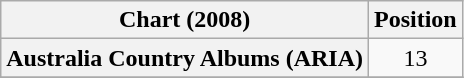<table class="wikitable sortable plainrowheaders" style="text-align:center">
<tr>
<th scope="col">Chart (2008)</th>
<th scope="col">Position</th>
</tr>
<tr>
<th scope="row">Australia Country Albums (ARIA) </th>
<td>13</td>
</tr>
<tr>
</tr>
</table>
